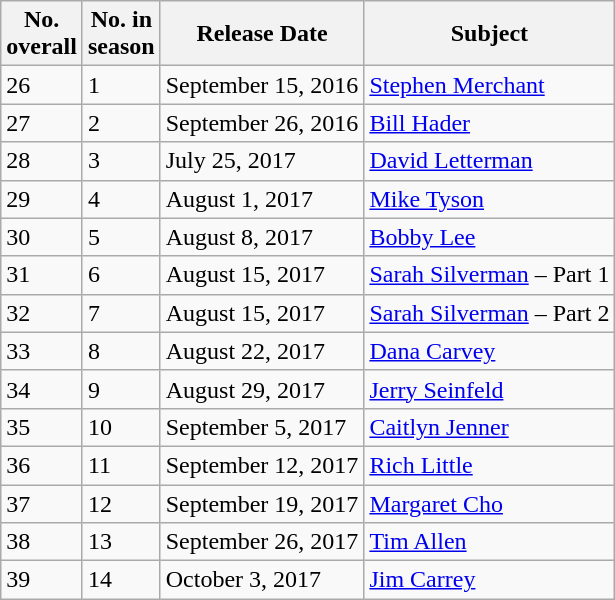<table class="wikitable">
<tr>
<th scope="col" style="white-space: nowrap;">No. <br>overall</th>
<th scope="col" style="white-space: nowrap;">No. in<br>season</th>
<th scope="col" style="white-space: nowrap;">Release Date</th>
<th scope="col" style="white-space: nowrap;">Subject</th>
</tr>
<tr>
<td>26</td>
<td>1</td>
<td>September 15, 2016</td>
<td><a href='#'>Stephen Merchant</a></td>
</tr>
<tr>
<td>27</td>
<td>2</td>
<td>September 26, 2016</td>
<td><a href='#'>Bill Hader</a></td>
</tr>
<tr>
<td>28</td>
<td>3</td>
<td>July 25, 2017</td>
<td><a href='#'>David Letterman</a></td>
</tr>
<tr>
<td>29</td>
<td>4</td>
<td>August 1, 2017</td>
<td><a href='#'>Mike Tyson</a></td>
</tr>
<tr>
<td>30</td>
<td>5</td>
<td>August 8, 2017</td>
<td><a href='#'>Bobby Lee</a></td>
</tr>
<tr>
<td>31</td>
<td>6</td>
<td>August 15, 2017</td>
<td><a href='#'>Sarah Silverman</a> – Part 1</td>
</tr>
<tr>
<td>32</td>
<td>7</td>
<td>August 15, 2017</td>
<td><a href='#'>Sarah Silverman</a> – Part 2</td>
</tr>
<tr>
<td>33</td>
<td>8</td>
<td>August 22, 2017</td>
<td><a href='#'>Dana Carvey</a></td>
</tr>
<tr>
<td>34</td>
<td>9</td>
<td>August 29, 2017</td>
<td><a href='#'>Jerry Seinfeld</a></td>
</tr>
<tr>
<td>35</td>
<td>10</td>
<td>September 5, 2017</td>
<td><a href='#'>Caitlyn Jenner</a></td>
</tr>
<tr>
<td>36</td>
<td>11</td>
<td>September 12, 2017</td>
<td><a href='#'>Rich Little</a></td>
</tr>
<tr>
<td>37</td>
<td>12</td>
<td>September 19, 2017</td>
<td><a href='#'>Margaret Cho</a></td>
</tr>
<tr>
<td>38</td>
<td>13</td>
<td>September 26, 2017</td>
<td><a href='#'>Tim Allen</a></td>
</tr>
<tr>
<td>39</td>
<td>14</td>
<td>October 3, 2017</td>
<td><a href='#'>Jim Carrey</a></td>
</tr>
</table>
